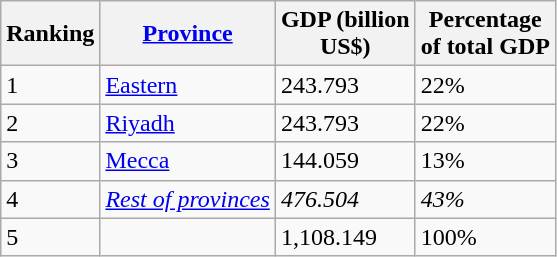<table class="wikitable">
<tr>
<th>Ranking</th>
<th><a href='#'>Province</a></th>
<th>GDP (billion<br>US$)</th>
<th>Percentage<br>of total GDP</th>
</tr>
<tr>
<td>1</td>
<td><a href='#'>Eastern</a></td>
<td>243.793</td>
<td>22%</td>
</tr>
<tr>
<td>2</td>
<td><a href='#'>Riyadh</a></td>
<td>243.793</td>
<td>22%</td>
</tr>
<tr>
<td>3</td>
<td><a href='#'>Mecca</a></td>
<td>144.059</td>
<td>13%</td>
</tr>
<tr>
<td>4</td>
<td><em><a href='#'>Rest of provinces</a></em></td>
<td><em>476.504</em></td>
<td><em>43%</em></td>
</tr>
<tr>
<td>5</td>
<td></td>
<td>1,108.149</td>
<td>100%</td>
</tr>
</table>
